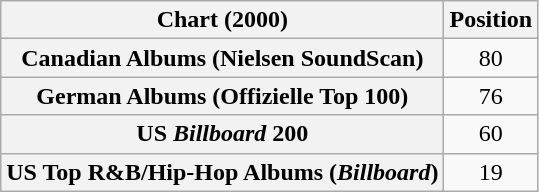<table class="wikitable sortable plainrowheaders" style="text-align:center;">
<tr>
<th scope="col">Chart (2000)</th>
<th scope="col">Position</th>
</tr>
<tr>
<th scope="row">Canadian Albums (Nielsen SoundScan)</th>
<td>80</td>
</tr>
<tr>
<th scope="row">German Albums (Offizielle Top 100)</th>
<td>76</td>
</tr>
<tr>
<th scope="row">US <em>Billboard</em> 200</th>
<td>60</td>
</tr>
<tr>
<th scope="row">US Top R&B/Hip-Hop Albums (<em>Billboard</em>)</th>
<td>19</td>
</tr>
</table>
